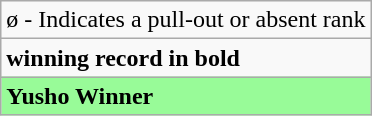<table class="wikitable">
<tr>
<td>ø - Indicates a pull-out or absent rank</td>
</tr>
<tr>
<td><strong>winning record in bold</strong></td>
</tr>
<tr>
<td style="background: PaleGreen;"><strong>Yusho Winner</strong></td>
</tr>
</table>
